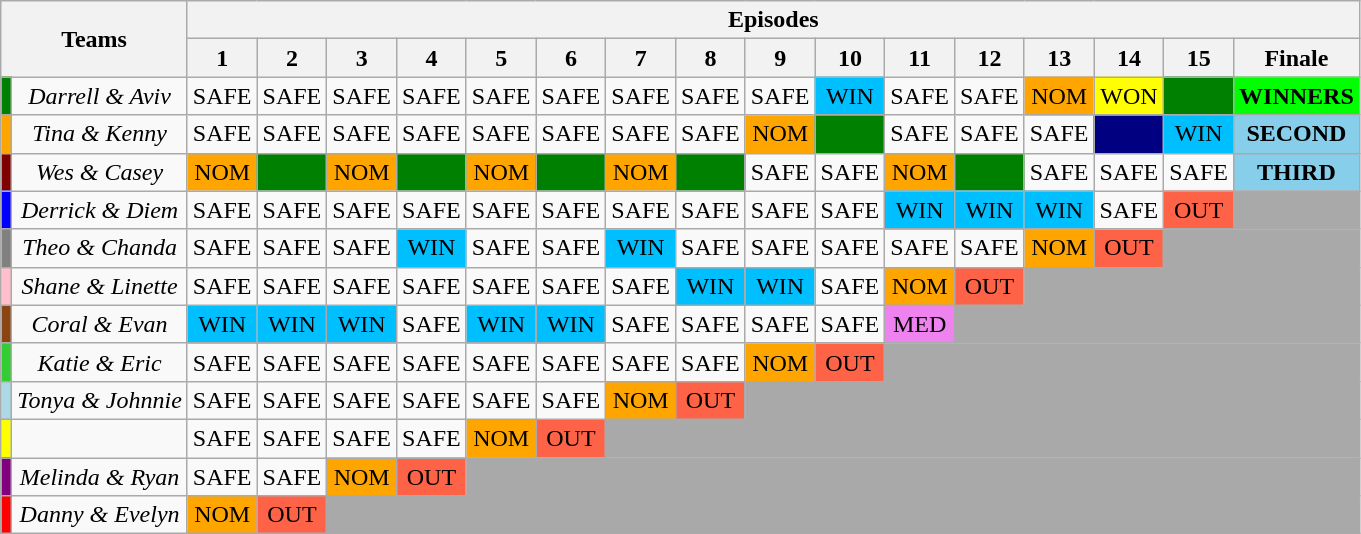<table class="wikitable" style="text-align:center; white-space:nowrap">
<tr>
<th rowspan=2 colspan=2>Teams</th>
<th colspan=16>Episodes</th>
</tr>
<tr>
<th>1</th>
<th>2</th>
<th>3</th>
<th>4</th>
<th>5</th>
<th>6</th>
<th>7</th>
<th>8</th>
<th>9</th>
<th>10</th>
<th>11</th>
<th>12</th>
<th>13</th>
<th>14</th>
<th>15</th>
<th>Finale</th>
</tr>
<tr>
<td style="background:green;"></td>
<td><em>Darrell & Aviv</em></td>
<td>SAFE</td>
<td>SAFE</td>
<td>SAFE</td>
<td>SAFE</td>
<td>SAFE</td>
<td>SAFE</td>
<td>SAFE</td>
<td>SAFE</td>
<td>SAFE</td>
<td style="background:deepskyblue;">WIN</td>
<td>SAFE</td>
<td>SAFE</td>
<td style="background:orange;">NOM</td>
<td style="background:yellow;">WON</td>
<td style="background:green;"></td>
<td style="background:lime;"><strong>WINNERS</strong></td>
</tr>
<tr>
<td style="background:orange;"></td>
<td><em>Tina & Kenny</em></td>
<td>SAFE</td>
<td>SAFE</td>
<td>SAFE</td>
<td>SAFE</td>
<td>SAFE</td>
<td>SAFE</td>
<td>SAFE</td>
<td>SAFE</td>
<td style="background:orange;">NOM</td>
<td style="background:green;"></td>
<td>SAFE</td>
<td>SAFE</td>
<td>SAFE</td>
<td style="background:navy;"></td>
<td style="background:deepskyblue;">WIN</td>
<td style="background:skyblue;"><strong>SECOND</strong></td>
</tr>
<tr>
<td style="background:maroon;"></td>
<td><em>Wes & Casey</em></td>
<td style="background:orange;">NOM</td>
<td style="background:green;"></td>
<td style="background:orange;">NOM</td>
<td style="background:green;"></td>
<td style="background:orange;">NOM</td>
<td style="background:green;"></td>
<td style="background:orange;">NOM</td>
<td style="background:green;"></td>
<td>SAFE</td>
<td>SAFE</td>
<td style="background:orange;">NOM</td>
<td style="background:green;"></td>
<td>SAFE</td>
<td>SAFE</td>
<td>SAFE</td>
<td style="background:skyblue;"><strong>THIRD</strong></td>
</tr>
<tr>
<td style="background:blue;"></td>
<td><em>Derrick & Diem</em></td>
<td>SAFE</td>
<td>SAFE</td>
<td>SAFE</td>
<td>SAFE</td>
<td>SAFE</td>
<td>SAFE</td>
<td>SAFE</td>
<td>SAFE</td>
<td>SAFE</td>
<td>SAFE</td>
<td style="background:deepskyblue;">WIN</td>
<td style="background:deepskyblue;">WIN</td>
<td style="background:deepskyblue;">WIN</td>
<td>SAFE</td>
<td style="background:tomato;">OUT</td>
<td style="background:darkgrey;"></td>
</tr>
<tr>
<td style="background:gray;"></td>
<td><em>Theo & Chanda</em></td>
<td>SAFE</td>
<td>SAFE</td>
<td>SAFE</td>
<td style="background:deepskyblue;">WIN</td>
<td>SAFE</td>
<td>SAFE</td>
<td style="background:deepskyblue;">WIN</td>
<td>SAFE</td>
<td>SAFE</td>
<td>SAFE</td>
<td>SAFE</td>
<td>SAFE</td>
<td style="background:orange;">NOM</td>
<td style="background:tomato;">OUT</td>
<td style="background:darkgrey;" colspan="2"></td>
</tr>
<tr>
<td style="background:pink;"></td>
<td><em>Shane & Linette</em></td>
<td>SAFE</td>
<td>SAFE</td>
<td>SAFE</td>
<td>SAFE</td>
<td>SAFE</td>
<td>SAFE</td>
<td>SAFE</td>
<td style="background:deepskyblue;">WIN</td>
<td style="background:deepskyblue;">WIN</td>
<td>SAFE</td>
<td style="background:orange;">NOM</td>
<td style="background:tomato;">OUT</td>
<td style="background:darkgrey;" colspan="4"></td>
</tr>
<tr>
<td style="background:saddlebrown;"></td>
<td><em>Coral & Evan</em></td>
<td style="background:deepskyblue;">WIN</td>
<td style="background:deepskyblue;">WIN</td>
<td style="background:deepskyblue;">WIN</td>
<td>SAFE</td>
<td style="background:deepskyblue;">WIN</td>
<td style="background:deepskyblue;">WIN</td>
<td>SAFE</td>
<td>SAFE</td>
<td>SAFE</td>
<td>SAFE</td>
<td style="background:violet;">MED</td>
<td style="background:darkgrey;" colspan="5"></td>
</tr>
<tr>
<td style="background:limegreen;"></td>
<td><em>Katie & Eric</em></td>
<td>SAFE</td>
<td>SAFE</td>
<td>SAFE</td>
<td>SAFE</td>
<td>SAFE</td>
<td>SAFE</td>
<td>SAFE</td>
<td>SAFE</td>
<td style="background:orange;">NOM</td>
<td style="background:tomato;">OUT</td>
<td style="background:darkgrey;" colspan="6"></td>
</tr>
<tr>
<td style="background:lightblue;"></td>
<td><em>Tonya & Johnnie</em></td>
<td>SAFE</td>
<td>SAFE</td>
<td>SAFE</td>
<td>SAFE</td>
<td>SAFE</td>
<td>SAFE</td>
<td style="background:orange;">NOM</td>
<td style="background:tomato;">OUT</td>
<td style="background:darkgrey;" colspan="8"></td>
</tr>
<tr>
<td style="background:yellow;"></td>
<td><em></em></td>
<td>SAFE</td>
<td>SAFE</td>
<td>SAFE</td>
<td>SAFE</td>
<td style="background:orange;">NOM</td>
<td style="background:tomato;">OUT</td>
<td style="background:darkgrey;" colspan="10"></td>
</tr>
<tr>
<td style="background:purple;"></td>
<td><em>Melinda & Ryan</em></td>
<td>SAFE</td>
<td>SAFE</td>
<td style="background:orange;">NOM</td>
<td style="background:tomato;">OUT</td>
<td style="background:darkgrey;" colspan="12"></td>
</tr>
<tr>
<td style="background:red;"></td>
<td><em>Danny & Evelyn</em></td>
<td style="background:orange;">NOM</td>
<td style="background:tomato;">OUT</td>
<td style="background:darkgrey;" colspan="14"></td>
</tr>
</table>
